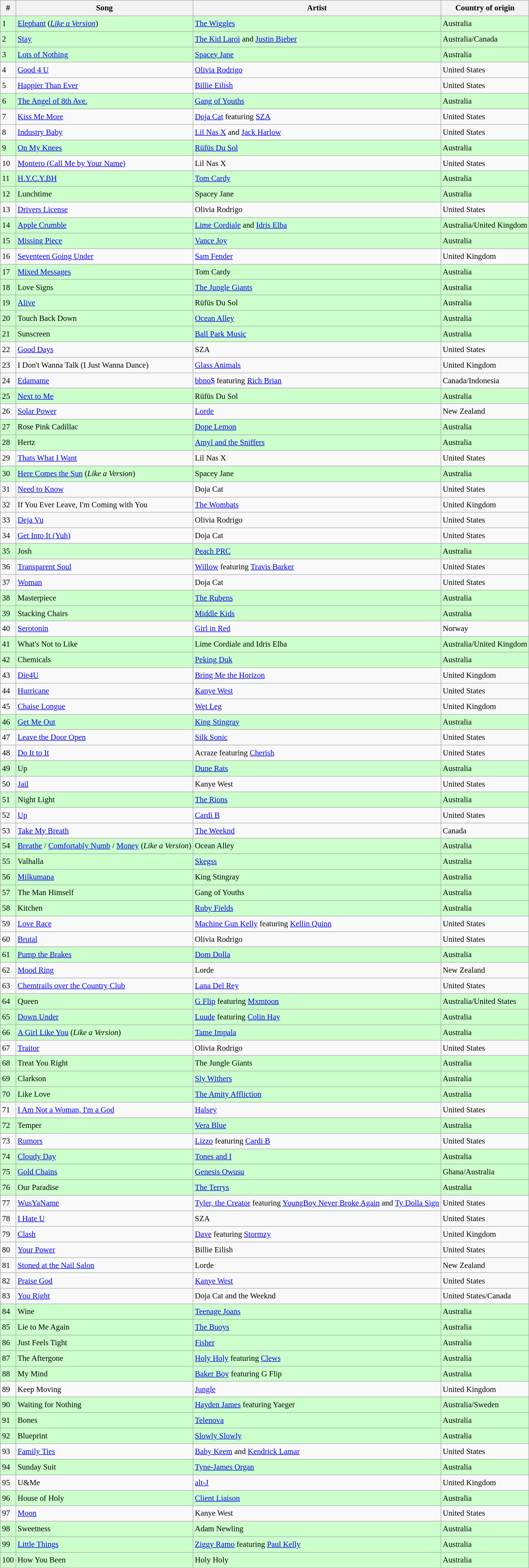<table class="wikitable sortable" style="font-size:0.95em;line-height:1.5em;">
<tr>
<th>#</th>
<th>Song</th>
<th>Artist</th>
<th>Country of origin</th>
</tr>
<tr style="background-color: #ccffcc">
<td>1</td>
<td><a href='#'>Elephant</a> (<em><a href='#'>Like a Version</a></em>)</td>
<td><a href='#'>The Wiggles</a></td>
<td>Australia</td>
</tr>
<tr style="background-color: #ccffcc">
<td>2</td>
<td><a href='#'>Stay</a></td>
<td><a href='#'>The Kid Laroi</a> and <a href='#'>Justin Bieber</a></td>
<td>Australia/Canada</td>
</tr>
<tr style="background-color: #ccffcc">
<td>3</td>
<td><a href='#'>Lots of Nothing</a></td>
<td><a href='#'>Spacey Jane</a></td>
<td>Australia</td>
</tr>
<tr>
<td>4</td>
<td><a href='#'>Good 4 U</a></td>
<td><a href='#'>Olivia Rodrigo</a></td>
<td>United States</td>
</tr>
<tr>
<td>5</td>
<td><a href='#'>Happier Than Ever</a></td>
<td><a href='#'>Billie Eilish</a></td>
<td>United States</td>
</tr>
<tr style="background-color: #ccffcc">
<td>6</td>
<td><a href='#'>The Angel of 8th Ave.</a></td>
<td><a href='#'>Gang of Youths</a></td>
<td>Australia</td>
</tr>
<tr>
<td>7</td>
<td><a href='#'>Kiss Me More</a></td>
<td><a href='#'>Doja Cat</a> featuring <a href='#'>SZA</a></td>
<td>United States</td>
</tr>
<tr>
<td>8</td>
<td><a href='#'>Industry Baby</a></td>
<td><a href='#'>Lil Nas X</a> and <a href='#'>Jack Harlow</a></td>
<td>United States</td>
</tr>
<tr style="background-color: #ccffcc">
<td>9</td>
<td><a href='#'>On My Knees</a></td>
<td><a href='#'>Rüfüs Du Sol</a></td>
<td>Australia</td>
</tr>
<tr>
<td>10</td>
<td><a href='#'>Montero (Call Me by Your Name)</a></td>
<td>Lil Nas X</td>
<td>United States</td>
</tr>
<tr style="background-color: #ccffcc">
<td>11</td>
<td><a href='#'>H.Y.C.Y.BH</a></td>
<td><a href='#'>Tom Cardy</a></td>
<td>Australia</td>
</tr>
<tr style="background-color: #ccffcc">
<td>12</td>
<td>Lunchtime</td>
<td>Spacey Jane</td>
<td>Australia</td>
</tr>
<tr>
<td>13</td>
<td><a href='#'>Drivers License</a></td>
<td>Olivia Rodrigo</td>
<td>United States</td>
</tr>
<tr style="background-color: #ccffcc">
<td>14</td>
<td><a href='#'>Apple Crumble</a></td>
<td><a href='#'>Lime Cordiale</a> and <a href='#'>Idris Elba</a></td>
<td>Australia/United Kingdom</td>
</tr>
<tr style="background-color: #ccffcc">
<td>15</td>
<td><a href='#'>Missing Piece</a></td>
<td><a href='#'>Vance Joy</a></td>
<td>Australia</td>
</tr>
<tr>
<td>16</td>
<td><a href='#'>Seventeen Going Under</a></td>
<td><a href='#'>Sam Fender</a></td>
<td>United Kingdom</td>
</tr>
<tr style="background-color: #ccffcc">
<td>17</td>
<td><a href='#'>Mixed Messages</a></td>
<td>Tom Cardy</td>
<td>Australia</td>
</tr>
<tr style="background-color: #ccffcc">
<td>18</td>
<td>Love Signs</td>
<td><a href='#'>The Jungle Giants</a></td>
<td>Australia</td>
</tr>
<tr style="background-color: #ccffcc">
<td>19</td>
<td><a href='#'>Alive</a></td>
<td>Rüfüs Du Sol</td>
<td>Australia</td>
</tr>
<tr style="background-color: #ccffcc">
<td>20</td>
<td>Touch Back Down</td>
<td><a href='#'>Ocean Alley</a></td>
<td>Australia</td>
</tr>
<tr style="background-color: #ccffcc">
<td>21</td>
<td>Sunscreen</td>
<td><a href='#'>Ball Park Music</a></td>
<td>Australia</td>
</tr>
<tr>
<td>22</td>
<td><a href='#'>Good Days</a></td>
<td>SZA</td>
<td>United States</td>
</tr>
<tr>
<td>23</td>
<td>I Don't Wanna Talk (I Just Wanna Dance)</td>
<td><a href='#'>Glass Animals</a></td>
<td>United Kingdom</td>
</tr>
<tr>
<td>24</td>
<td><a href='#'>Edamame</a></td>
<td><a href='#'>bbno$</a> featuring <a href='#'>Rich Brian</a></td>
<td>Canada/Indonesia</td>
</tr>
<tr style="background-color: #ccffcc">
<td>25</td>
<td><a href='#'>Next to Me</a></td>
<td>Rüfüs Du Sol</td>
<td>Australia</td>
</tr>
<tr>
<td>26</td>
<td><a href='#'>Solar Power</a></td>
<td><a href='#'>Lorde</a></td>
<td>New Zealand</td>
</tr>
<tr style="background-color: #ccffcc">
<td>27</td>
<td>Rose Pink Cadillac</td>
<td><a href='#'>Dope Lemon</a></td>
<td>Australia</td>
</tr>
<tr style="background-color: #ccffcc">
<td>28</td>
<td>Hertz</td>
<td><a href='#'>Amyl and the Sniffers</a></td>
<td>Australia</td>
</tr>
<tr>
<td>29</td>
<td><a href='#'>Thats What I Want</a></td>
<td>Lil Nas X</td>
<td>United States</td>
</tr>
<tr style="background-color: #ccffcc">
<td>30</td>
<td><a href='#'>Here Comes the Sun</a> (<em>Like a Version</em>)</td>
<td>Spacey Jane</td>
<td>Australia</td>
</tr>
<tr>
<td>31</td>
<td><a href='#'>Need to Know</a></td>
<td>Doja Cat</td>
<td>United States</td>
</tr>
<tr>
<td>32</td>
<td>If You Ever Leave, I'm Coming with You</td>
<td><a href='#'>The Wombats</a></td>
<td>United Kingdom</td>
</tr>
<tr>
<td>33</td>
<td><a href='#'>Deja Vu</a></td>
<td>Olivia Rodrigo</td>
<td>United States</td>
</tr>
<tr>
<td>34</td>
<td><a href='#'>Get Into It (Yuh)</a></td>
<td>Doja Cat</td>
<td>United States</td>
</tr>
<tr style="background-color: #ccffcc">
<td>35</td>
<td>Josh</td>
<td><a href='#'>Peach PRC</a></td>
<td>Australia</td>
</tr>
<tr>
<td>36</td>
<td><a href='#'>Transparent Soul</a></td>
<td><a href='#'>Willow</a> featuring <a href='#'>Travis Barker</a></td>
<td>United States</td>
</tr>
<tr>
<td>37</td>
<td><a href='#'>Woman</a></td>
<td>Doja Cat</td>
<td>United States</td>
</tr>
<tr style="background-color: #ccffcc">
<td>38</td>
<td>Masterpiece</td>
<td><a href='#'>The Rubens</a></td>
<td>Australia</td>
</tr>
<tr style="background-color: #ccffcc">
<td>39</td>
<td>Stacking Chairs</td>
<td><a href='#'>Middle Kids</a></td>
<td>Australia</td>
</tr>
<tr>
<td>40</td>
<td><a href='#'>Serotonin</a></td>
<td><a href='#'>Girl in Red</a></td>
<td>Norway</td>
</tr>
<tr style="background-color: #ccffcc">
<td>41</td>
<td>What's Not to Like</td>
<td>Lime Cordiale and Idris Elba</td>
<td>Australia/United Kingdom</td>
</tr>
<tr style="background-color: #ccffcc">
<td>42</td>
<td>Chemicals</td>
<td><a href='#'>Peking Duk</a></td>
<td>Australia</td>
</tr>
<tr>
<td>43</td>
<td><a href='#'>Die4U</a></td>
<td><a href='#'>Bring Me the Horizon</a></td>
<td>United Kingdom</td>
</tr>
<tr>
<td>44</td>
<td><a href='#'>Hurricane</a></td>
<td><a href='#'>Kanye West</a></td>
<td>United States</td>
</tr>
<tr>
<td>45</td>
<td><a href='#'>Chaise Longue</a></td>
<td><a href='#'>Wet Leg</a></td>
<td>United Kingdom</td>
</tr>
<tr style="background-color: #ccffcc">
<td>46</td>
<td><a href='#'>Get Me Out</a></td>
<td><a href='#'>King Stingray</a></td>
<td>Australia</td>
</tr>
<tr>
<td>47</td>
<td><a href='#'>Leave the Door Open</a></td>
<td><a href='#'>Silk Sonic</a></td>
<td>United States</td>
</tr>
<tr>
<td>48</td>
<td><a href='#'>Do It to It</a></td>
<td>Acraze featuring <a href='#'>Cherish</a></td>
<td>United States</td>
</tr>
<tr style="background-color: #ccffcc">
<td>49</td>
<td>Up</td>
<td><a href='#'>Dune Rats</a></td>
<td>Australia</td>
</tr>
<tr>
<td>50</td>
<td><a href='#'>Jail</a></td>
<td>Kanye West</td>
<td>United States</td>
</tr>
<tr style="background-color: #ccffcc">
<td>51</td>
<td>Night Light</td>
<td><a href='#'>The Rions</a></td>
<td>Australia</td>
</tr>
<tr>
<td>52</td>
<td><a href='#'>Up</a></td>
<td><a href='#'>Cardi B</a></td>
<td>United States</td>
</tr>
<tr>
<td>53</td>
<td><a href='#'>Take My Breath</a></td>
<td><a href='#'>The Weeknd</a></td>
<td>Canada</td>
</tr>
<tr style="background-color: #ccffcc">
<td>54</td>
<td><a href='#'>Breathe</a> / <a href='#'>Comfortably Numb</a> / <a href='#'>Money</a> (<em>Like a Version</em>)</td>
<td>Ocean Alley</td>
<td>Australia</td>
</tr>
<tr style="background-color: #ccffcc">
<td>55</td>
<td>Valhalla</td>
<td><a href='#'>Skegss</a></td>
<td>Australia</td>
</tr>
<tr style="background-color: #ccffcc">
<td>56</td>
<td><a href='#'>Milkumana</a></td>
<td>King Stingray</td>
<td>Australia</td>
</tr>
<tr style="background-color: #ccffcc">
<td>57</td>
<td>The Man Himself</td>
<td>Gang of Youths</td>
<td>Australia</td>
</tr>
<tr style="background-color: #ccffcc">
<td>58</td>
<td>Kitchen</td>
<td><a href='#'>Ruby Fields</a></td>
<td>Australia</td>
</tr>
<tr>
<td>59</td>
<td><a href='#'>Love Race</a></td>
<td><a href='#'>Machine Gun Kelly</a> featuring <a href='#'>Kellin Quinn</a></td>
<td>United States</td>
</tr>
<tr>
<td>60</td>
<td><a href='#'>Brutal</a></td>
<td>Olivia Rodrigo</td>
<td>United States</td>
</tr>
<tr style="background-color: #ccffcc">
<td>61</td>
<td><a href='#'>Pump the Brakes</a></td>
<td><a href='#'>Dom Dolla</a></td>
<td>Australia</td>
</tr>
<tr>
<td>62</td>
<td><a href='#'>Mood Ring</a></td>
<td>Lorde</td>
<td>New Zealand</td>
</tr>
<tr>
<td>63</td>
<td><a href='#'>Chemtrails over the Country Club</a></td>
<td><a href='#'>Lana Del Rey</a></td>
<td>United States</td>
</tr>
<tr style="background-color: #ccffcc">
<td>64</td>
<td>Queen</td>
<td><a href='#'>G Flip</a> featuring <a href='#'>Mxmtoon</a></td>
<td>Australia/United States</td>
</tr>
<tr style="background-color: #ccffcc">
<td>65</td>
<td><a href='#'>Down Under</a></td>
<td><a href='#'>Luude</a> featuring <a href='#'>Colin Hay</a></td>
<td>Australia</td>
</tr>
<tr style="background-color: #ccffcc">
<td>66</td>
<td><a href='#'>A Girl Like You</a> (<em>Like a Version</em>)</td>
<td><a href='#'>Tame Impala</a></td>
<td>Australia</td>
</tr>
<tr>
<td>67</td>
<td><a href='#'>Traitor</a></td>
<td>Olivia Rodrigo</td>
<td>United States</td>
</tr>
<tr style="background-color: #ccffcc">
<td>68</td>
<td>Treat You Right</td>
<td>The Jungle Giants</td>
<td>Australia</td>
</tr>
<tr style="background-color: #ccffcc">
<td>69</td>
<td>Clarkson</td>
<td><a href='#'>Sly Withers</a></td>
<td>Australia</td>
</tr>
<tr style="background-color: #ccffcc">
<td>70</td>
<td>Like Love</td>
<td><a href='#'>The Amity Affliction</a></td>
<td>Australia</td>
</tr>
<tr>
<td>71</td>
<td><a href='#'>I Am Not a Woman, I'm a God</a></td>
<td><a href='#'>Halsey</a></td>
<td>United States</td>
</tr>
<tr style="background-color: #ccffcc">
<td>72</td>
<td>Temper</td>
<td><a href='#'>Vera Blue</a></td>
<td>Australia</td>
</tr>
<tr>
<td>73</td>
<td><a href='#'>Rumors</a></td>
<td><a href='#'>Lizzo</a> featuring <a href='#'>Cardi B</a></td>
<td>United States</td>
</tr>
<tr style="background-color: #ccffcc">
<td>74</td>
<td><a href='#'>Cloudy Day</a></td>
<td><a href='#'>Tones and I</a></td>
<td>Australia</td>
</tr>
<tr style="background-color: #ccffcc">
<td>75</td>
<td><a href='#'>Gold Chains</a></td>
<td><a href='#'>Genesis Owusu</a></td>
<td>Ghana/Australia</td>
</tr>
<tr style="background-color: #ccffcc">
<td>76</td>
<td>Our Paradise</td>
<td><a href='#'>The Terrys</a></td>
<td>Australia</td>
</tr>
<tr>
<td>77</td>
<td><a href='#'>WusYaName</a></td>
<td><a href='#'>Tyler, the Creator</a> featuring <a href='#'>YoungBoy Never Broke Again</a> and <a href='#'>Ty Dolla Sign</a></td>
<td>United States</td>
</tr>
<tr>
<td>78</td>
<td><a href='#'>I Hate U</a></td>
<td>SZA</td>
<td>United States</td>
</tr>
<tr>
<td>79</td>
<td><a href='#'>Clash</a></td>
<td><a href='#'>Dave</a> featuring <a href='#'>Stormzy</a></td>
<td>United Kingdom</td>
</tr>
<tr>
<td>80</td>
<td><a href='#'>Your Power</a></td>
<td>Billie Eilish</td>
<td>United States</td>
</tr>
<tr>
<td>81</td>
<td><a href='#'>Stoned at the Nail Salon</a></td>
<td>Lorde</td>
<td>New Zealand</td>
</tr>
<tr>
<td>82</td>
<td><a href='#'>Praise God</a></td>
<td><a href='#'>Kanye West</a></td>
<td>United States</td>
</tr>
<tr>
<td>83</td>
<td><a href='#'>You Right</a></td>
<td>Doja Cat and the Weeknd</td>
<td>United States/Canada</td>
</tr>
<tr style="background-color: #ccffcc">
<td>84</td>
<td>Wine</td>
<td><a href='#'>Teenage Joans</a></td>
<td>Australia</td>
</tr>
<tr style="background-color: #ccffcc">
<td>85</td>
<td>Lie to Me Again</td>
<td><a href='#'>The Buoys</a></td>
<td>Australia</td>
</tr>
<tr style="background-color: #ccffcc">
<td>86</td>
<td>Just Feels Tight</td>
<td><a href='#'>Fisher</a></td>
<td>Australia</td>
</tr>
<tr style="background-color: #ccffcc">
<td>87</td>
<td>The Aftergone</td>
<td><a href='#'>Holy Holy</a> featuring <a href='#'>Clews</a></td>
<td>Australia</td>
</tr>
<tr style="background-color: #ccffcc">
<td>88</td>
<td>My Mind</td>
<td><a href='#'>Baker Boy</a> featuring G Flip</td>
<td>Australia</td>
</tr>
<tr>
<td>89</td>
<td>Keep Moving</td>
<td><a href='#'>Jungle</a></td>
<td>United Kingdom</td>
</tr>
<tr style="background-color: #ccffcc">
<td>90</td>
<td>Waiting for Nothing</td>
<td><a href='#'>Hayden James</a> featuring Yaeger</td>
<td>Australia/Sweden</td>
</tr>
<tr style="background-color: #ccffcc">
<td>91</td>
<td>Bones</td>
<td><a href='#'>Telenova</a></td>
<td>Australia</td>
</tr>
<tr style="background-color: #ccffcc">
<td>92</td>
<td>Blueprint</td>
<td><a href='#'>Slowly Slowly</a></td>
<td>Australia</td>
</tr>
<tr>
<td>93</td>
<td><a href='#'>Family Ties</a></td>
<td><a href='#'>Baby Keem</a> and <a href='#'>Kendrick Lamar</a></td>
<td>United States</td>
</tr>
<tr style="background-color: #ccffcc">
<td>94</td>
<td>Sunday Suit</td>
<td><a href='#'>Tyne-James Organ</a></td>
<td>Australia</td>
</tr>
<tr>
<td>95</td>
<td>U&Me</td>
<td><a href='#'>alt-J</a></td>
<td>United Kingdom</td>
</tr>
<tr style="background-color: #ccffcc">
<td>96</td>
<td>House of Holy</td>
<td><a href='#'>Client Liaison</a></td>
<td>Australia</td>
</tr>
<tr>
<td>97</td>
<td><a href='#'>Moon</a></td>
<td>Kanye West</td>
<td>United States</td>
</tr>
<tr style="background-color: #ccffcc">
<td>98</td>
<td>Sweetness</td>
<td>Adam Newling</td>
<td>Australia</td>
</tr>
<tr style="background-color: #ccffcc">
<td>99</td>
<td><a href='#'>Little Things</a></td>
<td><a href='#'>Ziggy Ramo</a> featuring <a href='#'>Paul Kelly</a></td>
<td>Australia</td>
</tr>
<tr style="background-color: #ccffcc">
<td>100</td>
<td>How You Been</td>
<td>Holy Holy</td>
<td>Australia</td>
</tr>
</table>
